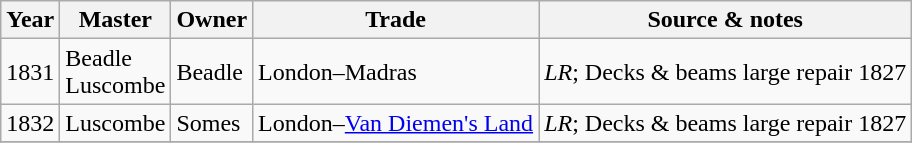<table class=" wikitable">
<tr>
<th>Year</th>
<th>Master</th>
<th>Owner</th>
<th>Trade</th>
<th>Source & notes</th>
</tr>
<tr>
<td>1831</td>
<td>Beadle<br>Luscombe</td>
<td>Beadle</td>
<td>London–Madras</td>
<td><em>LR</em>; Decks & beams large repair 1827</td>
</tr>
<tr>
<td>1832</td>
<td>Luscombe</td>
<td>Somes</td>
<td>London–<a href='#'>Van Diemen's Land</a></td>
<td><em>LR</em>; Decks & beams large repair 1827</td>
</tr>
<tr>
</tr>
</table>
